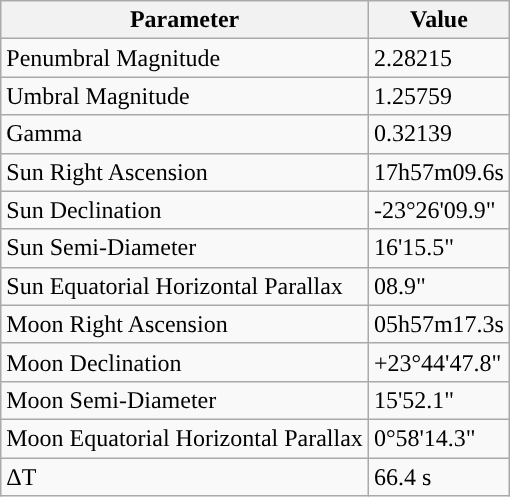<table class="wikitable">
<tr>
<th>Parameter</th>
<th>Value</th>
</tr>
<tr>
<td>Penumbral Magnitude</td>
<td>2.28215</td>
</tr>
<tr>
<td>Umbral Magnitude</td>
<td>1.25759</td>
</tr>
<tr>
<td>Gamma</td>
<td>0.32139</td>
</tr>
<tr>
<td>Sun Right Ascension</td>
<td>17h57m09.6s</td>
</tr>
<tr>
<td>Sun Declination</td>
<td>-23°26'09.9"</td>
</tr>
<tr>
<td>Sun Semi-Diameter</td>
<td>16'15.5"</td>
</tr>
<tr>
<td>Sun Equatorial Horizontal Parallax</td>
<td>08.9"</td>
</tr>
<tr>
<td>Moon Right Ascension</td>
<td>05h57m17.3s</td>
</tr>
<tr>
<td>Moon Declination</td>
<td>+23°44'47.8"</td>
</tr>
<tr>
<td>Moon Semi-Diameter</td>
<td>15'52.1"</td>
</tr>
<tr>
<td>Moon Equatorial Horizontal Parallax</td>
<td>0°58'14.3"</td>
</tr>
<tr>
<td>ΔT</td>
<td>66.4 s</td>
</tr>
</table>
